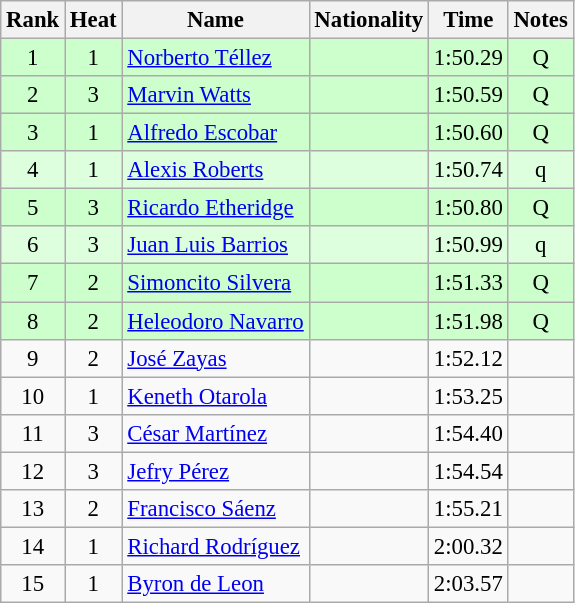<table class="wikitable sortable" style="text-align:center;font-size:95%">
<tr>
<th>Rank</th>
<th>Heat</th>
<th>Name</th>
<th>Nationality</th>
<th>Time</th>
<th>Notes</th>
</tr>
<tr bgcolor=ccffcc>
<td>1</td>
<td>1</td>
<td align=left><a href='#'>Norberto Téllez</a></td>
<td align=left></td>
<td>1:50.29</td>
<td>Q</td>
</tr>
<tr bgcolor=ccffcc>
<td>2</td>
<td>3</td>
<td align=left><a href='#'>Marvin Watts</a></td>
<td align=left></td>
<td>1:50.59</td>
<td>Q</td>
</tr>
<tr bgcolor=ccffcc>
<td>3</td>
<td>1</td>
<td align=left><a href='#'>Alfredo Escobar</a></td>
<td align=left></td>
<td>1:50.60</td>
<td>Q</td>
</tr>
<tr bgcolor=ddffdd>
<td>4</td>
<td>1</td>
<td align=left><a href='#'>Alexis Roberts</a></td>
<td align=left></td>
<td>1:50.74</td>
<td>q</td>
</tr>
<tr bgcolor=ccffcc>
<td>5</td>
<td>3</td>
<td align=left><a href='#'>Ricardo Etheridge</a></td>
<td align=left></td>
<td>1:50.80</td>
<td>Q</td>
</tr>
<tr bgcolor=ddffdd>
<td>6</td>
<td>3</td>
<td align=left><a href='#'>Juan Luis Barrios</a></td>
<td align=left></td>
<td>1:50.99</td>
<td>q</td>
</tr>
<tr bgcolor=ccffcc>
<td>7</td>
<td>2</td>
<td align=left><a href='#'>Simoncito Silvera</a></td>
<td align=left></td>
<td>1:51.33</td>
<td>Q</td>
</tr>
<tr bgcolor=ccffcc>
<td>8</td>
<td>2</td>
<td align=left><a href='#'>Heleodoro Navarro</a></td>
<td align=left></td>
<td>1:51.98</td>
<td>Q</td>
</tr>
<tr>
<td>9</td>
<td>2</td>
<td align=left><a href='#'>José Zayas</a></td>
<td align=left></td>
<td>1:52.12</td>
<td></td>
</tr>
<tr>
<td>10</td>
<td>1</td>
<td align=left><a href='#'>Keneth Otarola</a></td>
<td align=left></td>
<td>1:53.25</td>
<td></td>
</tr>
<tr>
<td>11</td>
<td>3</td>
<td align=left><a href='#'>César Martínez</a></td>
<td align=left></td>
<td>1:54.40</td>
<td></td>
</tr>
<tr>
<td>12</td>
<td>3</td>
<td align=left><a href='#'>Jefry Pérez</a></td>
<td align=left></td>
<td>1:54.54</td>
<td></td>
</tr>
<tr>
<td>13</td>
<td>2</td>
<td align=left><a href='#'>Francisco Sáenz</a></td>
<td align=left></td>
<td>1:55.21</td>
<td></td>
</tr>
<tr>
<td>14</td>
<td>1</td>
<td align=left><a href='#'>Richard Rodríguez</a></td>
<td align=left></td>
<td>2:00.32</td>
<td></td>
</tr>
<tr>
<td>15</td>
<td>1</td>
<td align=left><a href='#'>Byron de Leon</a></td>
<td align=left></td>
<td>2:03.57</td>
<td></td>
</tr>
</table>
